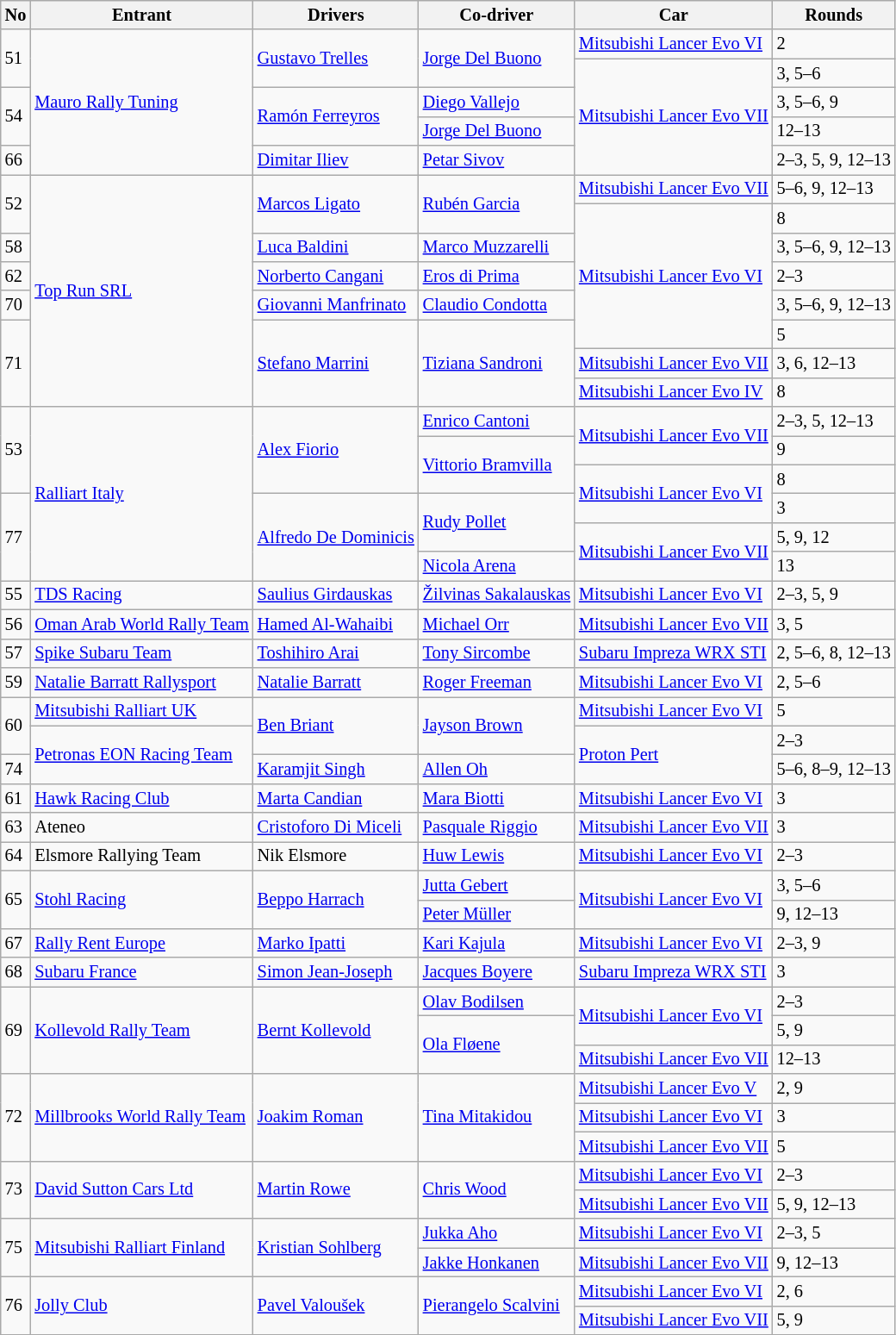<table class="wikitable" style="font-size: 85%">
<tr>
<th>No</th>
<th>Entrant</th>
<th>Drivers</th>
<th>Co-driver</th>
<th>Car</th>
<th>Rounds</th>
</tr>
<tr>
<td rowspan=2>51</td>
<td rowspan=5> <a href='#'>Mauro Rally Tuning</a></td>
<td rowspan=2> <a href='#'>Gustavo Trelles</a></td>
<td rowspan=2> <a href='#'>Jorge Del Buono</a></td>
<td><a href='#'>Mitsubishi Lancer Evo VI</a></td>
<td>2</td>
</tr>
<tr>
<td rowspan=4><a href='#'>Mitsubishi Lancer Evo VII</a></td>
<td>3, 5–6</td>
</tr>
<tr>
<td rowspan=2>54</td>
<td rowspan=2> <a href='#'>Ramón Ferreyros</a></td>
<td> <a href='#'>Diego Vallejo</a></td>
<td>3, 5–6, 9</td>
</tr>
<tr>
<td> <a href='#'>Jorge Del Buono</a></td>
<td>12–13</td>
</tr>
<tr>
<td>66</td>
<td> <a href='#'>Dimitar Iliev</a></td>
<td> <a href='#'>Petar Sivov</a></td>
<td>2–3, 5, 9, 12–13</td>
</tr>
<tr>
<td rowspan=2>52</td>
<td rowspan=8> <a href='#'>Top Run SRL</a></td>
<td rowspan=2> <a href='#'>Marcos Ligato</a></td>
<td rowspan=2> <a href='#'>Rubén Garcia</a></td>
<td><a href='#'>Mitsubishi Lancer Evo VII</a></td>
<td>5–6, 9, 12–13</td>
</tr>
<tr>
<td rowspan=5><a href='#'>Mitsubishi Lancer Evo VI</a></td>
<td>8</td>
</tr>
<tr>
<td>58</td>
<td> <a href='#'>Luca Baldini</a></td>
<td> <a href='#'>Marco Muzzarelli</a></td>
<td>3, 5–6, 9, 12–13</td>
</tr>
<tr>
<td>62</td>
<td> <a href='#'>Norberto Cangani</a></td>
<td> <a href='#'>Eros di Prima</a></td>
<td>2–3</td>
</tr>
<tr>
<td>70</td>
<td> <a href='#'>Giovanni Manfrinato</a></td>
<td> <a href='#'>Claudio Condotta</a></td>
<td>3, 5–6, 9, 12–13</td>
</tr>
<tr>
<td rowspan=3>71</td>
<td rowspan=3> <a href='#'>Stefano Marrini</a></td>
<td rowspan=3> <a href='#'>Tiziana Sandroni</a></td>
<td>5</td>
</tr>
<tr>
<td><a href='#'>Mitsubishi Lancer Evo VII</a></td>
<td>3, 6, 12–13</td>
</tr>
<tr>
<td><a href='#'>Mitsubishi Lancer Evo IV</a></td>
<td>8</td>
</tr>
<tr>
<td rowspan=3>53</td>
<td rowspan=6> <a href='#'>Ralliart Italy</a></td>
<td rowspan=3> <a href='#'>Alex Fiorio</a></td>
<td> <a href='#'>Enrico Cantoni</a></td>
<td rowspan=2><a href='#'>Mitsubishi Lancer Evo VII</a></td>
<td>2–3, 5, 12–13</td>
</tr>
<tr>
<td rowspan=2> <a href='#'>Vittorio Bramvilla</a></td>
<td>9</td>
</tr>
<tr>
<td rowspan=2><a href='#'>Mitsubishi Lancer Evo VI</a></td>
<td>8</td>
</tr>
<tr>
<td rowspan=3>77</td>
<td rowspan=3> <a href='#'>Alfredo De Dominicis</a></td>
<td rowspan=2> <a href='#'>Rudy Pollet</a></td>
<td>3</td>
</tr>
<tr>
<td rowspan=2><a href='#'>Mitsubishi Lancer Evo VII</a></td>
<td>5, 9, 12</td>
</tr>
<tr>
<td> <a href='#'>Nicola Arena</a></td>
<td>13</td>
</tr>
<tr>
<td>55</td>
<td> <a href='#'>TDS Racing</a></td>
<td> <a href='#'>Saulius Girdauskas</a></td>
<td> <a href='#'>Žilvinas Sakalauskas</a></td>
<td><a href='#'>Mitsubishi Lancer Evo VI</a></td>
<td>2–3, 5, 9</td>
</tr>
<tr>
<td>56</td>
<td> <a href='#'>Oman Arab World Rally Team</a></td>
<td> <a href='#'>Hamed Al-Wahaibi</a></td>
<td> <a href='#'>Michael Orr</a></td>
<td><a href='#'>Mitsubishi Lancer Evo VII</a></td>
<td>3, 5</td>
</tr>
<tr>
<td>57</td>
<td> <a href='#'>Spike Subaru Team</a></td>
<td> <a href='#'>Toshihiro Arai</a></td>
<td> <a href='#'>Tony Sircombe</a></td>
<td><a href='#'>Subaru Impreza WRX STI</a></td>
<td>2, 5–6, 8, 12–13</td>
</tr>
<tr>
<td>59</td>
<td> <a href='#'>Natalie Barratt Rallysport</a></td>
<td> <a href='#'>Natalie Barratt</a></td>
<td> <a href='#'>Roger Freeman</a></td>
<td><a href='#'>Mitsubishi Lancer Evo VI</a></td>
<td>2, 5–6</td>
</tr>
<tr>
<td rowspan=2>60</td>
<td> <a href='#'>Mitsubishi Ralliart UK</a></td>
<td rowspan=2> <a href='#'>Ben Briant</a></td>
<td rowspan=2> <a href='#'>Jayson Brown</a></td>
<td><a href='#'>Mitsubishi Lancer Evo VI</a></td>
<td>5</td>
</tr>
<tr>
<td rowspan=2> <a href='#'>Petronas EON Racing Team</a></td>
<td rowspan=2><a href='#'>Proton Pert</a></td>
<td>2–3</td>
</tr>
<tr>
<td>74</td>
<td> <a href='#'>Karamjit Singh</a></td>
<td> <a href='#'>Allen Oh</a></td>
<td>5–6, 8–9, 12–13</td>
</tr>
<tr>
<td>61</td>
<td> <a href='#'>Hawk Racing Club</a></td>
<td> <a href='#'>Marta Candian</a></td>
<td> <a href='#'>Mara Biotti</a></td>
<td><a href='#'>Mitsubishi Lancer Evo VI</a></td>
<td>3</td>
</tr>
<tr>
<td>63</td>
<td> Ateneo</td>
<td> <a href='#'>Cristoforo Di Miceli</a></td>
<td> <a href='#'>Pasquale Riggio</a></td>
<td><a href='#'>Mitsubishi Lancer Evo VII</a></td>
<td>3</td>
</tr>
<tr>
<td>64</td>
<td> Elsmore Rallying Team</td>
<td> Nik Elsmore</td>
<td> <a href='#'>Huw Lewis</a></td>
<td><a href='#'>Mitsubishi Lancer Evo VI</a></td>
<td>2–3</td>
</tr>
<tr>
<td rowspan=2>65</td>
<td rowspan=2> <a href='#'>Stohl Racing</a></td>
<td rowspan=2> <a href='#'>Beppo Harrach</a></td>
<td> <a href='#'>Jutta Gebert</a></td>
<td rowspan=2><a href='#'>Mitsubishi Lancer Evo VI</a></td>
<td>3, 5–6</td>
</tr>
<tr>
<td> <a href='#'>Peter Müller</a></td>
<td>9, 12–13</td>
</tr>
<tr>
<td>67</td>
<td> <a href='#'>Rally Rent Europe</a></td>
<td> <a href='#'>Marko Ipatti</a></td>
<td> <a href='#'>Kari Kajula</a></td>
<td><a href='#'>Mitsubishi Lancer Evo VI</a></td>
<td>2–3, 9</td>
</tr>
<tr>
<td>68</td>
<td> <a href='#'>Subaru France</a></td>
<td> <a href='#'>Simon Jean-Joseph</a></td>
<td> <a href='#'>Jacques Boyere</a></td>
<td><a href='#'>Subaru Impreza WRX STI</a></td>
<td>3</td>
</tr>
<tr>
<td rowspan=3>69</td>
<td rowspan=3> <a href='#'>Kollevold Rally Team</a></td>
<td rowspan=3> <a href='#'>Bernt Kollevold</a></td>
<td> <a href='#'>Olav Bodilsen</a></td>
<td rowspan=2><a href='#'>Mitsubishi Lancer Evo VI</a></td>
<td>2–3</td>
</tr>
<tr>
<td rowspan=2> <a href='#'>Ola Fløene</a></td>
<td>5, 9</td>
</tr>
<tr>
<td><a href='#'>Mitsubishi Lancer Evo VII</a></td>
<td>12–13</td>
</tr>
<tr>
<td rowspan=3>72</td>
<td rowspan=3> <a href='#'>Millbrooks World Rally Team</a></td>
<td rowspan=3> <a href='#'>Joakim Roman</a></td>
<td rowspan=3> <a href='#'>Tina Mitakidou</a></td>
<td><a href='#'>Mitsubishi Lancer Evo V</a></td>
<td>2, 9</td>
</tr>
<tr>
<td><a href='#'>Mitsubishi Lancer Evo VI</a></td>
<td>3</td>
</tr>
<tr>
<td><a href='#'>Mitsubishi Lancer Evo VII</a></td>
<td>5</td>
</tr>
<tr>
<td rowspan=2>73</td>
<td rowspan=2> <a href='#'>David Sutton Cars Ltd</a></td>
<td rowspan=2> <a href='#'>Martin Rowe</a></td>
<td rowspan=2> <a href='#'>Chris Wood</a></td>
<td><a href='#'>Mitsubishi Lancer Evo VI</a></td>
<td>2–3</td>
</tr>
<tr>
<td><a href='#'>Mitsubishi Lancer Evo VII</a></td>
<td>5, 9, 12–13</td>
</tr>
<tr>
<td rowspan=2>75</td>
<td rowspan=2> <a href='#'>Mitsubishi Ralliart Finland</a></td>
<td rowspan=2> <a href='#'>Kristian Sohlberg</a></td>
<td> <a href='#'>Jukka Aho</a></td>
<td><a href='#'>Mitsubishi Lancer Evo VI</a></td>
<td>2–3, 5</td>
</tr>
<tr>
<td> <a href='#'>Jakke Honkanen</a></td>
<td><a href='#'>Mitsubishi Lancer Evo VII</a></td>
<td>9, 12–13</td>
</tr>
<tr>
<td rowspan=2>76</td>
<td rowspan=2> <a href='#'>Jolly Club</a></td>
<td rowspan=2> <a href='#'>Pavel Valoušek</a></td>
<td rowspan=2> <a href='#'>Pierangelo Scalvini</a></td>
<td><a href='#'>Mitsubishi Lancer Evo VI</a></td>
<td>2, 6</td>
</tr>
<tr>
<td><a href='#'>Mitsubishi Lancer Evo VII</a></td>
<td>5, 9</td>
</tr>
<tr>
</tr>
</table>
